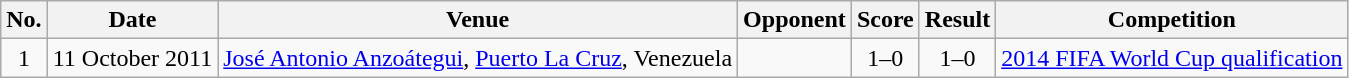<table class="wikitable sortable">
<tr>
<th scope="col">No.</th>
<th scope="col">Date</th>
<th scope="col">Venue</th>
<th scope="col">Opponent</th>
<th scope="col">Score</th>
<th scope="col">Result</th>
<th scope="col">Competition</th>
</tr>
<tr>
<td style="text-align:center">1</td>
<td>11 October 2011</td>
<td><a href='#'>José Antonio Anzoátegui</a>, <a href='#'>Puerto La Cruz</a>, Venezuela</td>
<td></td>
<td style="text-align:center">1–0</td>
<td style="text-align:center">1–0</td>
<td><a href='#'>2014 FIFA World Cup qualification</a></td>
</tr>
</table>
